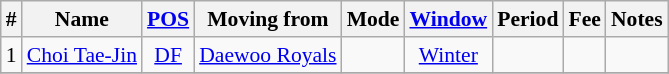<table class="wikitable sortable" style="text-align: center; font-size:90%;">
<tr>
<th>#</th>
<th>Name</th>
<th><a href='#'>POS</a></th>
<th>Moving from</th>
<th>Mode</th>
<th><a href='#'>Window</a></th>
<th>Period</th>
<th>Fee</th>
<th>Notes</th>
</tr>
<tr>
<td>1</td>
<td align=left> <a href='#'>Choi Tae-Jin</a></td>
<td><a href='#'>DF</a></td>
<td align=left> <a href='#'>Daewoo Royals</a></td>
<td></td>
<td><a href='#'>Winter</a></td>
<td></td>
<td></td>
<td></td>
</tr>
<tr>
</tr>
</table>
